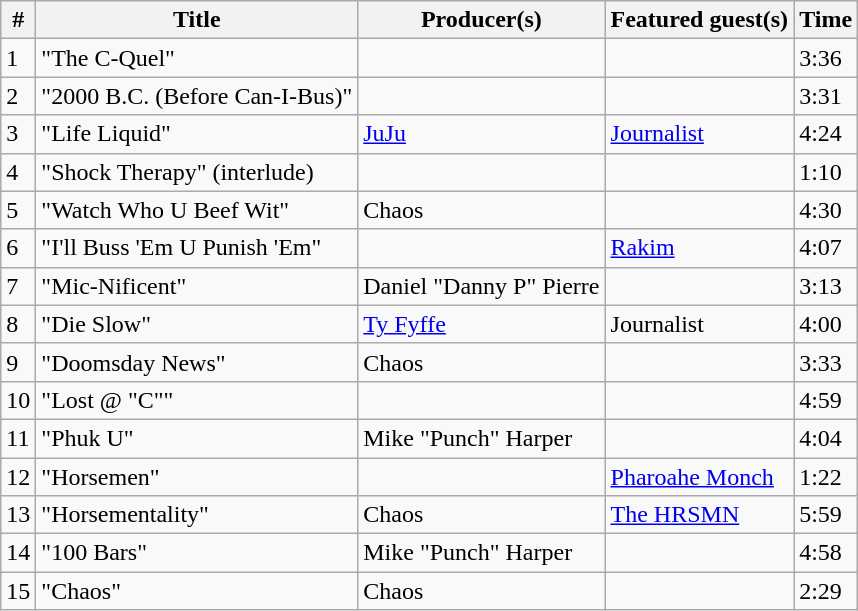<table class="wikitable">
<tr>
<th>#</th>
<th>Title</th>
<th>Producer(s)</th>
<th>Featured guest(s)</th>
<th>Time</th>
</tr>
<tr>
<td>1</td>
<td>"The C-Quel"</td>
<td></td>
<td></td>
<td>3:36</td>
</tr>
<tr>
<td>2</td>
<td>"2000 B.C. (Before Can-I-Bus)"</td>
<td></td>
<td></td>
<td>3:31</td>
</tr>
<tr>
<td>3</td>
<td>"Life Liquid"</td>
<td><a href='#'>JuJu</a></td>
<td><a href='#'>Journalist</a></td>
<td>4:24</td>
</tr>
<tr>
<td>4</td>
<td>"Shock Therapy" (interlude)</td>
<td></td>
<td></td>
<td>1:10</td>
</tr>
<tr>
<td>5</td>
<td>"Watch Who U Beef Wit"</td>
<td>Chaos</td>
<td></td>
<td>4:30</td>
</tr>
<tr>
<td>6</td>
<td>"I'll Buss 'Em U Punish 'Em"</td>
<td></td>
<td><a href='#'>Rakim</a></td>
<td>4:07</td>
</tr>
<tr>
<td>7</td>
<td>"Mic-Nificent"</td>
<td>Daniel "Danny P" Pierre</td>
<td></td>
<td>3:13</td>
</tr>
<tr>
<td>8</td>
<td>"Die Slow"</td>
<td><a href='#'>Ty Fyffe</a></td>
<td>Journalist</td>
<td>4:00</td>
</tr>
<tr>
<td>9</td>
<td>"Doomsday News"</td>
<td>Chaos</td>
<td></td>
<td>3:33</td>
</tr>
<tr>
<td>10</td>
<td>"Lost @ "C""</td>
<td></td>
<td></td>
<td>4:59</td>
</tr>
<tr>
<td>11</td>
<td>"Phuk U"</td>
<td>Mike "Punch" Harper</td>
<td></td>
<td>4:04</td>
</tr>
<tr>
<td>12</td>
<td>"Horsemen"</td>
<td></td>
<td><a href='#'>Pharoahe Monch</a></td>
<td>1:22</td>
</tr>
<tr>
<td>13</td>
<td>"Horsementality"</td>
<td>Chaos</td>
<td><a href='#'>The HRSMN</a></td>
<td>5:59</td>
</tr>
<tr>
<td>14</td>
<td>"100 Bars"</td>
<td>Mike "Punch" Harper</td>
<td></td>
<td>4:58</td>
</tr>
<tr>
<td>15</td>
<td>"Chaos"</td>
<td>Chaos</td>
<td></td>
<td>2:29</td>
</tr>
</table>
